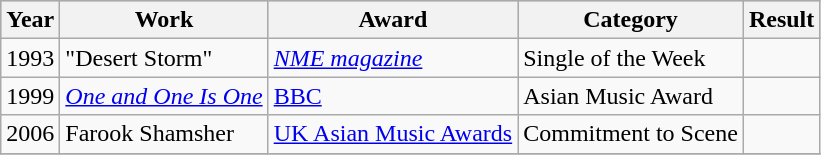<table class="wikitable sortable">
<tr style="background:#b0c4de; text-align:center;">
<th>Year</th>
<th>Work</th>
<th>Award</th>
<th>Category</th>
<th>Result</th>
</tr>
<tr>
<td rowspan="1">1993</td>
<td>"Desert Storm"</td>
<td><em><a href='#'>NME magazine</a></em></td>
<td>Single of the Week</td>
<td></td>
</tr>
<tr>
<td rowspan="1">1999</td>
<td><em><a href='#'>One and One Is One</a></em></td>
<td><a href='#'>BBC</a></td>
<td>Asian Music Award</td>
<td></td>
</tr>
<tr>
<td rowspan="1">2006</td>
<td>Farook Shamsher</td>
<td><a href='#'>UK Asian Music Awards</a></td>
<td>Commitment to Scene</td>
<td></td>
</tr>
<tr>
</tr>
</table>
